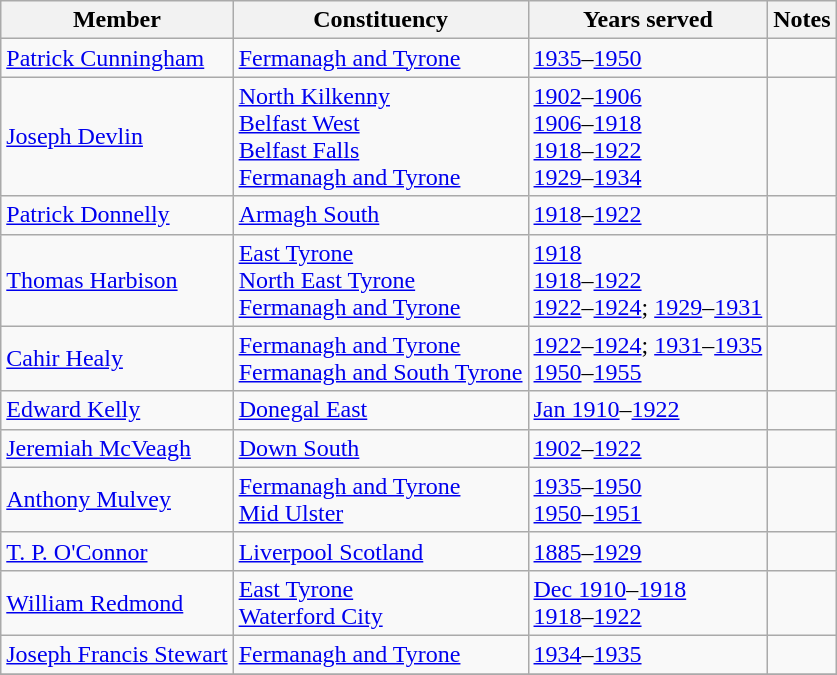<table class="wikitable">
<tr>
<th>Member</th>
<th>Constituency</th>
<th>Years served</th>
<th>Notes</th>
</tr>
<tr>
<td><a href='#'>Patrick Cunningham</a></td>
<td><a href='#'>Fermanagh and Tyrone</a></td>
<td><a href='#'>1935</a>–<a href='#'>1950</a></td>
<td></td>
</tr>
<tr>
<td><a href='#'>Joseph Devlin</a></td>
<td><a href='#'>North Kilkenny</a><br> <a href='#'>Belfast West</a><br><a href='#'>Belfast Falls</a><br><a href='#'>Fermanagh and Tyrone</a></td>
<td><a href='#'>1902</a>–<a href='#'>1906</a><br><a href='#'>1906</a>–<a href='#'>1918</a><br><a href='#'>1918</a>–<a href='#'>1922</a> <br> <a href='#'>1929</a>–<a href='#'>1934</a></td>
<td></td>
</tr>
<tr>
<td><a href='#'>Patrick Donnelly</a></td>
<td><a href='#'>Armagh South</a></td>
<td><a href='#'>1918</a>–<a href='#'>1922</a></td>
<td></td>
</tr>
<tr>
<td><a href='#'>Thomas Harbison</a></td>
<td><a href='#'>East Tyrone</a><br><a href='#'>North East Tyrone</a><br><a href='#'>Fermanagh and Tyrone</a></td>
<td><a href='#'>1918</a><br><a href='#'>1918</a>–<a href='#'>1922</a><br><a href='#'>1922</a>–<a href='#'>1924</a>; <a href='#'>1929</a>–<a href='#'>1931</a></td>
<td></td>
</tr>
<tr>
<td><a href='#'>Cahir Healy</a></td>
<td><a href='#'>Fermanagh and Tyrone</a><br><a href='#'>Fermanagh and South Tyrone</a></td>
<td><a href='#'>1922</a>–<a href='#'>1924</a>; <a href='#'>1931</a>–<a href='#'>1935</a><br> <a href='#'>1950</a>–<a href='#'>1955</a></td>
<td></td>
</tr>
<tr>
<td><a href='#'>Edward Kelly</a></td>
<td><a href='#'>Donegal East</a></td>
<td><a href='#'>Jan 1910</a>–<a href='#'>1922</a></td>
<td></td>
</tr>
<tr>
<td><a href='#'>Jeremiah McVeagh</a></td>
<td><a href='#'>Down South</a></td>
<td><a href='#'>1902</a>–<a href='#'>1922</a></td>
<td></td>
</tr>
<tr>
<td><a href='#'>Anthony Mulvey</a></td>
<td><a href='#'>Fermanagh and Tyrone</a><br><a href='#'>Mid Ulster</a></td>
<td><a href='#'>1935</a>–<a href='#'>1950</a><br> <a href='#'>1950</a>–<a href='#'>1951</a></td>
<td></td>
</tr>
<tr>
<td><a href='#'>T. P. O'Connor</a></td>
<td><a href='#'>Liverpool Scotland</a></td>
<td><a href='#'>1885</a>–<a href='#'>1929</a></td>
<td></td>
</tr>
<tr>
<td><a href='#'>William Redmond</a></td>
<td><a href='#'>East Tyrone</a><br><a href='#'>Waterford City</a></td>
<td><a href='#'>Dec 1910</a>–<a href='#'>1918</a><br><a href='#'>1918</a>–<a href='#'>1922</a></td>
<td></td>
</tr>
<tr>
<td><a href='#'>Joseph Francis Stewart</a></td>
<td><a href='#'>Fermanagh and Tyrone</a></td>
<td><a href='#'>1934</a>–<a href='#'>1935</a></td>
<td></td>
</tr>
<tr>
</tr>
</table>
